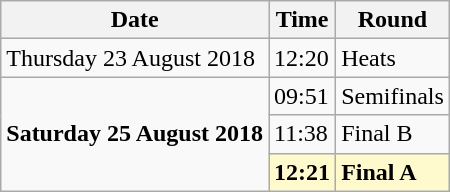<table class="wikitable">
<tr>
<th>Date</th>
<th>Time</th>
<th>Round</th>
</tr>
<tr>
<td>Thursday 23 August 2018</td>
<td>12:20</td>
<td>Heats</td>
</tr>
<tr>
<td rowspan=3><strong>Saturday 25 August 2018</strong></td>
<td>09:51</td>
<td>Semifinals</td>
</tr>
<tr>
<td>11:38</td>
<td>Final B</td>
</tr>
<tr>
<td style=background:lemonchiffon><strong>12:21</strong></td>
<td style=background:lemonchiffon><strong>Final A</strong></td>
</tr>
</table>
